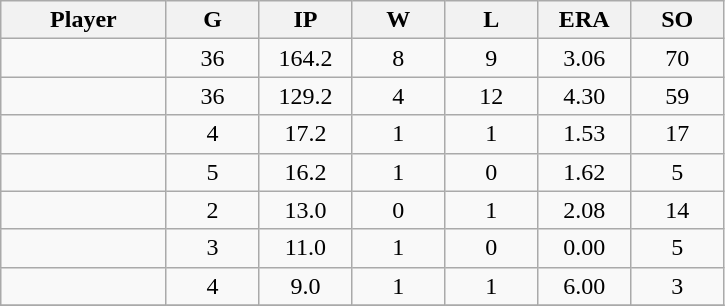<table class="wikitable sortable">
<tr>
<th bgcolor="#DDDDFF" width="16%">Player</th>
<th bgcolor="#DDDDFF" width="9%">G</th>
<th bgcolor="#DDDDFF" width="9%">IP</th>
<th bgcolor="#DDDDFF" width="9%">W</th>
<th bgcolor="#DDDDFF" width="9%">L</th>
<th bgcolor="#DDDDFF" width="9%">ERA</th>
<th bgcolor="#DDDDFF" width="9%">SO</th>
</tr>
<tr align="center">
<td></td>
<td>36</td>
<td>164.2</td>
<td>8</td>
<td>9</td>
<td>3.06</td>
<td>70</td>
</tr>
<tr align="center">
<td></td>
<td>36</td>
<td>129.2</td>
<td>4</td>
<td>12</td>
<td>4.30</td>
<td>59</td>
</tr>
<tr align="center">
<td></td>
<td>4</td>
<td>17.2</td>
<td>1</td>
<td>1</td>
<td>1.53</td>
<td>17</td>
</tr>
<tr align="center">
<td></td>
<td>5</td>
<td>16.2</td>
<td>1</td>
<td>0</td>
<td>1.62</td>
<td>5</td>
</tr>
<tr align="center">
<td></td>
<td>2</td>
<td>13.0</td>
<td>0</td>
<td>1</td>
<td>2.08</td>
<td>14</td>
</tr>
<tr align="center">
<td></td>
<td>3</td>
<td>11.0</td>
<td>1</td>
<td>0</td>
<td>0.00</td>
<td>5</td>
</tr>
<tr align="center">
<td></td>
<td>4</td>
<td>9.0</td>
<td>1</td>
<td>1</td>
<td>6.00</td>
<td>3</td>
</tr>
<tr align="center">
</tr>
</table>
